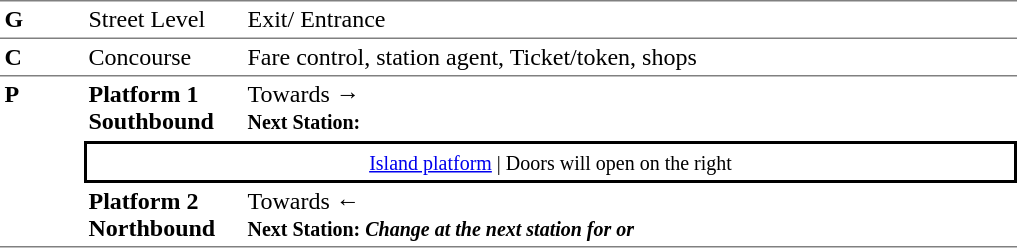<table table border=0 cellspacing=0 cellpadding=3>
<tr>
<td style="border-top:solid 1px grey;border-bottom:solid 1px grey;" width=50 valign=top><strong>G</strong></td>
<td style="border-top:solid 1px grey;border-bottom:solid 1px grey;" width=100 valign=top>Street Level</td>
<td style="border-top:solid 1px grey;border-bottom:solid 1px grey;" width=390 valign=top>Exit/ Entrance</td>
</tr>
<tr>
<td style="border-bottom:solid 1px grey;"><strong>C</strong></td>
<td style="border-bottom:solid 1px grey;">Concourse</td>
<td style="border-bottom:solid 1px grey;">Fare control, station agent, Ticket/token, shops</td>
</tr>
<tr>
<td style="border-bottom:solid 1px grey;" width=50 rowspan=3 valign=top><strong>P</strong></td>
<td style="border-bottom:solid 1px white;" width=100><span><strong>Platform 1</strong><br><strong>Southbound</strong></span></td>
<td style="border-bottom:solid 1px white;" width=510>Towards → <br><small><strong>Next Station:</strong> </small></td>
</tr>
<tr>
<td style="border-top:solid 2px black;border-right:solid 2px black;border-left:solid 2px black;border-bottom:solid 2px black;text-align:center;" colspan=2><small><a href='#'>Island platform</a> | Doors will open on the right </small></td>
</tr>
<tr>
<td style="border-bottom:solid 1px grey;" width=100><span><strong>Platform 2</strong><br><strong>Northbound</strong></span></td>
<td style="border-bottom:solid 1px grey;" width="510">Towards ← <br><small><strong>Next Station:</strong> </small> <small><strong><em>Change at the next station for  or </em></strong></small></td>
</tr>
</table>
